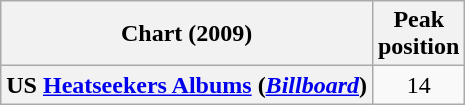<table class="wikitable plainrowheaders" style="text-align:center">
<tr>
<th scope="col">Chart (2009)</th>
<th scope="col">Peak<br>position</th>
</tr>
<tr>
<th scope="row">US <a href='#'>Heatseekers Albums</a> (<em><a href='#'>Billboard</a></em>)</th>
<td>14</td>
</tr>
</table>
